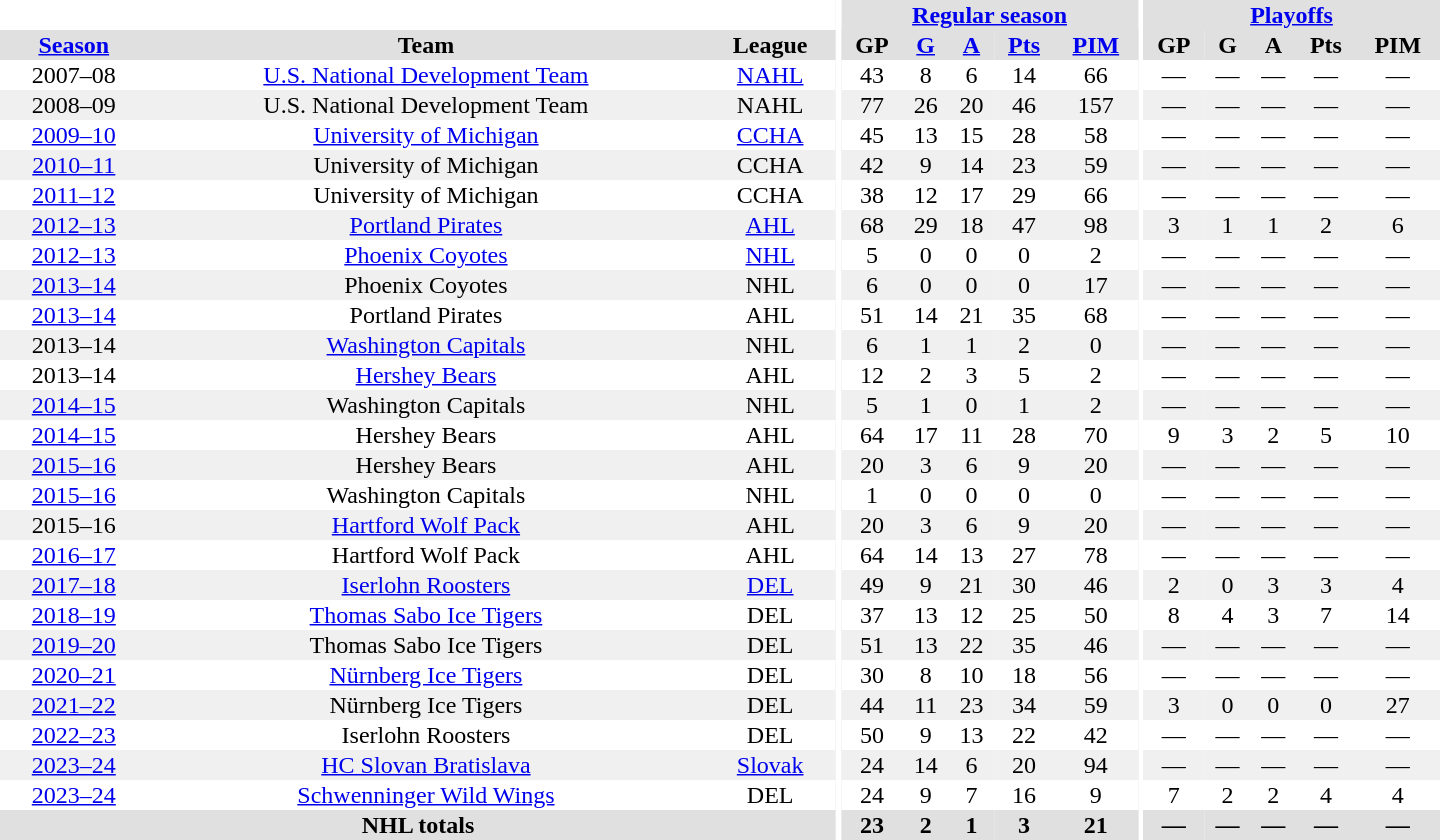<table border="0" cellpadding="1" cellspacing="0" style="text-align:center; width:60em">
<tr bgcolor="#e0e0e0">
<th colspan="3" bgcolor="#ffffff"></th>
<th rowspan="100" bgcolor="#ffffff"></th>
<th colspan="5"><a href='#'>Regular season</a></th>
<th rowspan="100" bgcolor="#ffffff"></th>
<th colspan="5"><a href='#'>Playoffs</a></th>
</tr>
<tr bgcolor="#e0e0e0">
<th><a href='#'>Season</a></th>
<th>Team</th>
<th>League</th>
<th>GP</th>
<th><a href='#'>G</a></th>
<th><a href='#'>A</a></th>
<th><a href='#'>Pts</a></th>
<th><a href='#'>PIM</a></th>
<th>GP</th>
<th>G</th>
<th>A</th>
<th>Pts</th>
<th>PIM</th>
</tr>
<tr>
<td>2007–08</td>
<td><a href='#'>U.S. National Development Team</a></td>
<td><a href='#'>NAHL</a></td>
<td>43</td>
<td>8</td>
<td>6</td>
<td>14</td>
<td>66</td>
<td>—</td>
<td>—</td>
<td>—</td>
<td>—</td>
<td>—</td>
</tr>
<tr bgcolor="#f0f0f0">
<td>2008–09</td>
<td>U.S. National Development Team</td>
<td>NAHL</td>
<td>77</td>
<td>26</td>
<td>20</td>
<td>46</td>
<td>157</td>
<td>—</td>
<td>—</td>
<td>—</td>
<td>—</td>
<td>—</td>
</tr>
<tr>
<td><a href='#'>2009–10</a></td>
<td><a href='#'>University of Michigan</a></td>
<td><a href='#'>CCHA</a></td>
<td>45</td>
<td>13</td>
<td>15</td>
<td>28</td>
<td>58</td>
<td>—</td>
<td>—</td>
<td>—</td>
<td>—</td>
<td>—</td>
</tr>
<tr bgcolor="#f0f0f0">
<td><a href='#'>2010–11</a></td>
<td>University of Michigan</td>
<td>CCHA</td>
<td>42</td>
<td>9</td>
<td>14</td>
<td>23</td>
<td>59</td>
<td>—</td>
<td>—</td>
<td>—</td>
<td>—</td>
<td>—</td>
</tr>
<tr>
<td><a href='#'>2011–12</a></td>
<td>University of Michigan</td>
<td>CCHA</td>
<td>38</td>
<td>12</td>
<td>17</td>
<td>29</td>
<td>66</td>
<td>—</td>
<td>—</td>
<td>—</td>
<td>—</td>
<td>—</td>
</tr>
<tr bgcolor="#f0f0f0">
<td><a href='#'>2012–13</a></td>
<td><a href='#'>Portland Pirates</a></td>
<td><a href='#'>AHL</a></td>
<td>68</td>
<td>29</td>
<td>18</td>
<td>47</td>
<td>98</td>
<td>3</td>
<td>1</td>
<td>1</td>
<td>2</td>
<td>6</td>
</tr>
<tr>
<td><a href='#'>2012–13</a></td>
<td><a href='#'>Phoenix Coyotes</a></td>
<td><a href='#'>NHL</a></td>
<td>5</td>
<td>0</td>
<td>0</td>
<td>0</td>
<td>2</td>
<td>—</td>
<td>—</td>
<td>—</td>
<td>—</td>
<td>—</td>
</tr>
<tr bgcolor="#f0f0f0">
<td><a href='#'>2013–14</a></td>
<td>Phoenix Coyotes</td>
<td>NHL</td>
<td>6</td>
<td>0</td>
<td>0</td>
<td>0</td>
<td>17</td>
<td>—</td>
<td>—</td>
<td>—</td>
<td>—</td>
<td>—</td>
</tr>
<tr>
<td><a href='#'>2013–14</a></td>
<td>Portland Pirates</td>
<td>AHL</td>
<td>51</td>
<td>14</td>
<td>21</td>
<td>35</td>
<td>68</td>
<td>—</td>
<td>—</td>
<td>—</td>
<td>—</td>
<td>—</td>
</tr>
<tr bgcolor="#f0f0f0">
<td>2013–14</td>
<td><a href='#'>Washington Capitals</a></td>
<td>NHL</td>
<td>6</td>
<td>1</td>
<td>1</td>
<td>2</td>
<td>0</td>
<td>—</td>
<td>—</td>
<td>—</td>
<td>—</td>
<td>—</td>
</tr>
<tr>
<td>2013–14</td>
<td><a href='#'>Hershey Bears</a></td>
<td>AHL</td>
<td>12</td>
<td>2</td>
<td>3</td>
<td>5</td>
<td>2</td>
<td>—</td>
<td>—</td>
<td>—</td>
<td>—</td>
<td>—</td>
</tr>
<tr bgcolor="#f0f0f0">
<td><a href='#'>2014–15</a></td>
<td>Washington Capitals</td>
<td>NHL</td>
<td>5</td>
<td>1</td>
<td>0</td>
<td>1</td>
<td>2</td>
<td>—</td>
<td>—</td>
<td>—</td>
<td>—</td>
<td>—</td>
</tr>
<tr>
<td><a href='#'>2014–15</a></td>
<td>Hershey Bears</td>
<td>AHL</td>
<td>64</td>
<td>17</td>
<td>11</td>
<td>28</td>
<td>70</td>
<td>9</td>
<td>3</td>
<td>2</td>
<td>5</td>
<td>10</td>
</tr>
<tr bgcolor="#f0f0f0">
<td><a href='#'>2015–16</a></td>
<td>Hershey Bears</td>
<td>AHL</td>
<td>20</td>
<td>3</td>
<td>6</td>
<td>9</td>
<td>20</td>
<td>—</td>
<td>—</td>
<td>—</td>
<td>—</td>
<td>—</td>
</tr>
<tr>
<td><a href='#'>2015–16</a></td>
<td>Washington Capitals</td>
<td>NHL</td>
<td>1</td>
<td>0</td>
<td>0</td>
<td>0</td>
<td>0</td>
<td>—</td>
<td>—</td>
<td>—</td>
<td>—</td>
<td>—</td>
</tr>
<tr bgcolor="#f0f0f0">
<td>2015–16</td>
<td><a href='#'>Hartford Wolf Pack</a></td>
<td>AHL</td>
<td>20</td>
<td>3</td>
<td>6</td>
<td>9</td>
<td>20</td>
<td>—</td>
<td>—</td>
<td>—</td>
<td>—</td>
<td>—</td>
</tr>
<tr>
<td><a href='#'>2016–17</a></td>
<td>Hartford Wolf Pack</td>
<td>AHL</td>
<td>64</td>
<td>14</td>
<td>13</td>
<td>27</td>
<td>78</td>
<td>—</td>
<td>—</td>
<td>—</td>
<td>—</td>
<td>—</td>
</tr>
<tr bgcolor="#f0f0f0">
<td><a href='#'>2017–18</a></td>
<td><a href='#'>Iserlohn Roosters</a></td>
<td><a href='#'>DEL</a></td>
<td>49</td>
<td>9</td>
<td>21</td>
<td>30</td>
<td>46</td>
<td>2</td>
<td>0</td>
<td>3</td>
<td>3</td>
<td>4</td>
</tr>
<tr>
<td><a href='#'>2018–19</a></td>
<td><a href='#'>Thomas Sabo Ice Tigers</a></td>
<td>DEL</td>
<td>37</td>
<td>13</td>
<td>12</td>
<td>25</td>
<td>50</td>
<td>8</td>
<td>4</td>
<td>3</td>
<td>7</td>
<td>14</td>
</tr>
<tr bgcolor="#f0f0f0">
<td><a href='#'>2019–20</a></td>
<td>Thomas Sabo Ice Tigers</td>
<td>DEL</td>
<td>51</td>
<td>13</td>
<td>22</td>
<td>35</td>
<td>46</td>
<td>—</td>
<td>—</td>
<td>—</td>
<td>—</td>
<td>—</td>
</tr>
<tr>
<td><a href='#'>2020–21</a></td>
<td><a href='#'>Nürnberg Ice Tigers</a></td>
<td>DEL</td>
<td>30</td>
<td>8</td>
<td>10</td>
<td>18</td>
<td>56</td>
<td>—</td>
<td>—</td>
<td>—</td>
<td>—</td>
<td>—</td>
</tr>
<tr bgcolor="#f0f0f0">
<td><a href='#'>2021–22</a></td>
<td>Nürnberg Ice Tigers</td>
<td>DEL</td>
<td>44</td>
<td>11</td>
<td>23</td>
<td>34</td>
<td>59</td>
<td>3</td>
<td>0</td>
<td>0</td>
<td>0</td>
<td>27</td>
</tr>
<tr>
<td><a href='#'>2022–23</a></td>
<td>Iserlohn Roosters</td>
<td>DEL</td>
<td>50</td>
<td>9</td>
<td>13</td>
<td>22</td>
<td>42</td>
<td>—</td>
<td>—</td>
<td>—</td>
<td>—</td>
<td>—</td>
</tr>
<tr bgcolor="#f0f0f0">
<td><a href='#'>2023–24</a></td>
<td><a href='#'>HC Slovan Bratislava</a></td>
<td><a href='#'>Slovak</a></td>
<td>24</td>
<td>14</td>
<td>6</td>
<td>20</td>
<td>94</td>
<td>—</td>
<td>—</td>
<td>—</td>
<td>—</td>
<td>—</td>
</tr>
<tr>
<td><a href='#'>2023–24</a></td>
<td><a href='#'>Schwenninger Wild Wings</a></td>
<td>DEL</td>
<td>24</td>
<td>9</td>
<td>7</td>
<td>16</td>
<td>9</td>
<td>7</td>
<td>2</td>
<td>2</td>
<td>4</td>
<td>4</td>
</tr>
<tr bgcolor="#e0e0e0">
<th colspan="3">NHL totals</th>
<th>23</th>
<th>2</th>
<th>1</th>
<th>3</th>
<th>21</th>
<th>—</th>
<th>—</th>
<th>—</th>
<th>—</th>
<th>—</th>
</tr>
</table>
